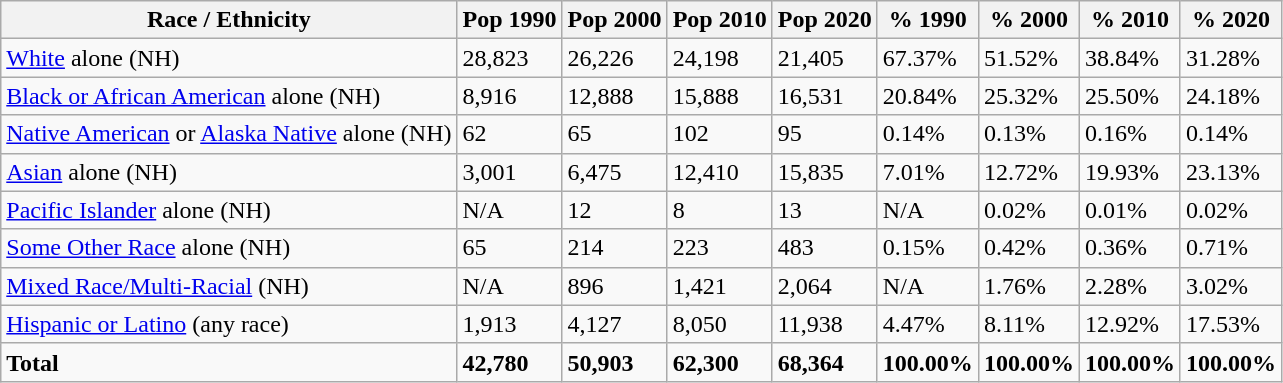<table class="wikitable">
<tr>
<th>Race / Ethnicity</th>
<th>Pop 1990</th>
<th>Pop 2000</th>
<th>Pop 2010</th>
<th>Pop 2020</th>
<th>% 1990</th>
<th>% 2000</th>
<th>% 2010</th>
<th>% 2020</th>
</tr>
<tr>
<td><a href='#'>White</a> alone (NH)</td>
<td>28,823</td>
<td>26,226</td>
<td>24,198</td>
<td>21,405</td>
<td>67.37%</td>
<td>51.52%</td>
<td>38.84%</td>
<td>31.28%</td>
</tr>
<tr>
<td><a href='#'>Black or African American</a> alone (NH)</td>
<td>8,916</td>
<td>12,888</td>
<td>15,888</td>
<td>16,531</td>
<td>20.84%</td>
<td>25.32%</td>
<td>25.50%</td>
<td>24.18%</td>
</tr>
<tr>
<td><a href='#'>Native American</a> or <a href='#'>Alaska Native</a> alone (NH)</td>
<td>62</td>
<td>65</td>
<td>102</td>
<td>95</td>
<td>0.14%</td>
<td>0.13%</td>
<td>0.16%</td>
<td>0.14%</td>
</tr>
<tr>
<td><a href='#'>Asian</a> alone (NH)</td>
<td>3,001</td>
<td>6,475</td>
<td>12,410</td>
<td>15,835</td>
<td>7.01%</td>
<td>12.72%</td>
<td>19.93%</td>
<td>23.13%</td>
</tr>
<tr>
<td><a href='#'>Pacific Islander</a> alone (NH)</td>
<td>N/A</td>
<td>12</td>
<td>8</td>
<td>13</td>
<td>N/A</td>
<td>0.02%</td>
<td>0.01%</td>
<td>0.02%</td>
</tr>
<tr>
<td><a href='#'>Some Other Race</a> alone (NH)</td>
<td>65</td>
<td>214</td>
<td>223</td>
<td>483</td>
<td>0.15%</td>
<td>0.42%</td>
<td>0.36%</td>
<td>0.71%</td>
</tr>
<tr>
<td><a href='#'>Mixed Race/Multi-Racial</a> (NH)</td>
<td>N/A</td>
<td>896</td>
<td>1,421</td>
<td>2,064</td>
<td>N/A</td>
<td>1.76%</td>
<td>2.28%</td>
<td>3.02%</td>
</tr>
<tr>
<td><a href='#'>Hispanic or Latino</a> (any race)</td>
<td>1,913</td>
<td>4,127</td>
<td>8,050</td>
<td>11,938</td>
<td>4.47%</td>
<td>8.11%</td>
<td>12.92%</td>
<td>17.53%</td>
</tr>
<tr>
<td><strong>Total</strong></td>
<td><strong>42,780</strong></td>
<td><strong>50,903</strong></td>
<td><strong>62,300</strong></td>
<td><strong>68,364</strong></td>
<td><strong>100.00%</strong></td>
<td><strong>100.00%</strong></td>
<td><strong>100.00%</strong></td>
<td><strong>100.00%</strong></td>
</tr>
</table>
